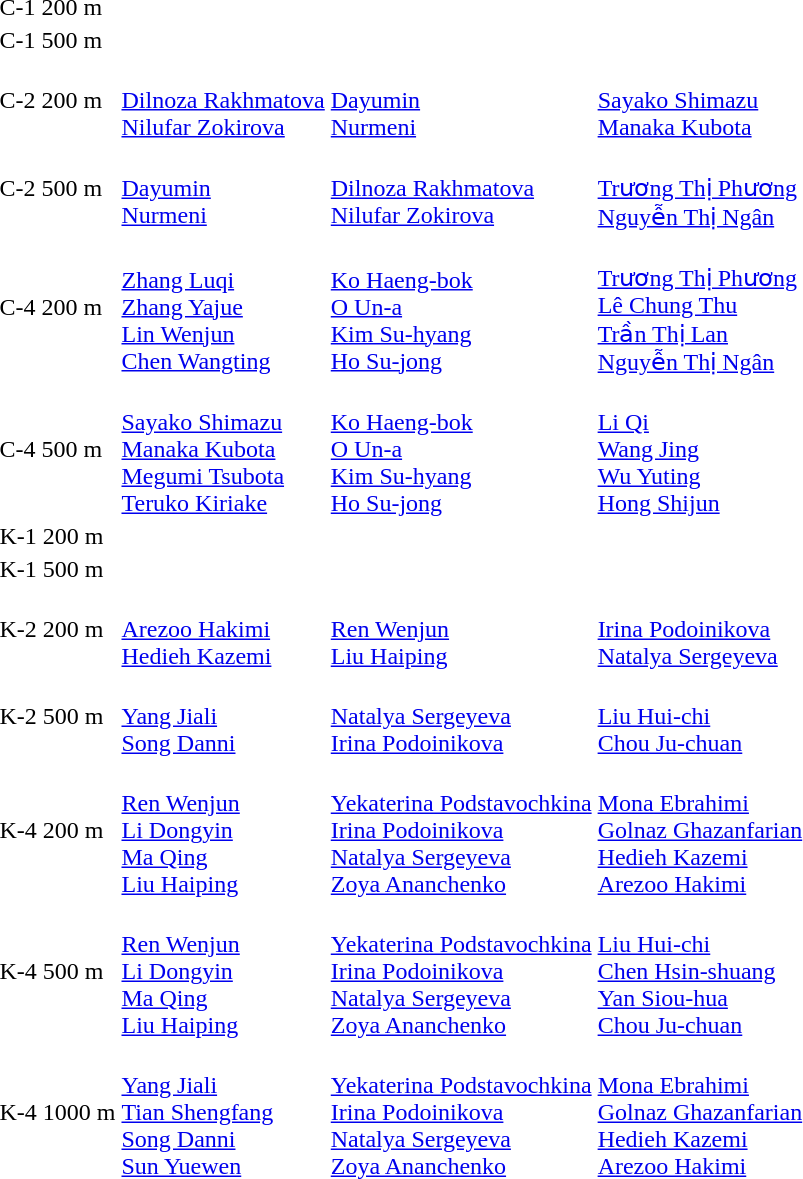<table>
<tr>
<td>C-1 200 m</td>
<td></td>
<td></td>
<td></td>
</tr>
<tr>
<td>C-1 500 m</td>
<td></td>
<td></td>
<td></td>
</tr>
<tr>
<td>C-2 200 m</td>
<td><br><a href='#'>Dilnoza Rakhmatova</a><br><a href='#'>Nilufar Zokirova</a></td>
<td><br><a href='#'>Dayumin</a><br><a href='#'>Nurmeni</a></td>
<td><br><a href='#'>Sayako Shimazu</a><br><a href='#'>Manaka Kubota</a></td>
</tr>
<tr>
<td>C-2 500 m</td>
<td><br><a href='#'>Dayumin</a><br><a href='#'>Nurmeni</a></td>
<td><br><a href='#'>Dilnoza Rakhmatova</a><br><a href='#'>Nilufar Zokirova</a></td>
<td><br><a href='#'>Trương Thị Phương</a><br><a href='#'>Nguyễn Thị Ngân</a></td>
</tr>
<tr>
<td>C-4 200 m</td>
<td><br><a href='#'>Zhang Luqi</a><br><a href='#'>Zhang Yajue</a><br><a href='#'>Lin Wenjun</a><br><a href='#'>Chen Wangting</a></td>
<td><br><a href='#'>Ko Haeng-bok</a><br><a href='#'>O Un-a</a><br><a href='#'>Kim Su-hyang</a><br><a href='#'>Ho Su-jong</a></td>
<td><br><a href='#'>Trương Thị Phương</a><br><a href='#'>Lê Chung Thu</a><br><a href='#'>Trần Thị Lan</a><br><a href='#'>Nguyễn Thị Ngân</a></td>
</tr>
<tr>
<td>C-4 500 m</td>
<td><br><a href='#'>Sayako Shimazu</a><br><a href='#'>Manaka Kubota</a><br><a href='#'>Megumi Tsubota</a><br><a href='#'>Teruko Kiriake</a></td>
<td><br><a href='#'>Ko Haeng-bok</a><br><a href='#'>O Un-a</a><br><a href='#'>Kim Su-hyang</a><br><a href='#'>Ho Su-jong</a></td>
<td><br><a href='#'>Li Qi</a><br><a href='#'>Wang Jing</a><br><a href='#'>Wu Yuting</a><br><a href='#'>Hong Shijun</a></td>
</tr>
<tr>
<td>K-1 200 m</td>
<td></td>
<td></td>
<td></td>
</tr>
<tr>
<td>K-1 500 m</td>
<td></td>
<td></td>
<td></td>
</tr>
<tr>
<td>K-2 200 m</td>
<td><br><a href='#'>Arezoo Hakimi</a><br><a href='#'>Hedieh Kazemi</a></td>
<td><br><a href='#'>Ren Wenjun</a><br><a href='#'>Liu Haiping</a></td>
<td><br><a href='#'>Irina Podoinikova</a><br><a href='#'>Natalya Sergeyeva</a></td>
</tr>
<tr>
<td>K-2 500 m</td>
<td><br><a href='#'>Yang Jiali</a><br><a href='#'>Song Danni</a></td>
<td><br><a href='#'>Natalya Sergeyeva</a><br><a href='#'>Irina Podoinikova</a></td>
<td><br><a href='#'>Liu Hui-chi</a><br><a href='#'>Chou Ju-chuan</a></td>
</tr>
<tr>
<td>K-4 200 m</td>
<td><br><a href='#'>Ren Wenjun</a><br><a href='#'>Li Dongyin</a><br><a href='#'>Ma Qing</a><br><a href='#'>Liu Haiping</a></td>
<td><br><a href='#'>Yekaterina Podstavochkina</a><br><a href='#'>Irina Podoinikova</a><br><a href='#'>Natalya Sergeyeva</a><br><a href='#'>Zoya Ananchenko</a></td>
<td><br><a href='#'>Mona Ebrahimi</a><br><a href='#'>Golnaz Ghazanfarian</a><br><a href='#'>Hedieh Kazemi</a><br><a href='#'>Arezoo Hakimi</a></td>
</tr>
<tr>
<td>K-4 500 m</td>
<td><br><a href='#'>Ren Wenjun</a><br><a href='#'>Li Dongyin</a><br><a href='#'>Ma Qing</a><br><a href='#'>Liu Haiping</a></td>
<td><br><a href='#'>Yekaterina Podstavochkina</a><br><a href='#'>Irina Podoinikova</a><br><a href='#'>Natalya Sergeyeva</a><br><a href='#'>Zoya Ananchenko</a></td>
<td><br><a href='#'>Liu Hui-chi</a><br><a href='#'>Chen Hsin-shuang</a><br><a href='#'>Yan Siou-hua</a><br><a href='#'>Chou Ju-chuan</a></td>
</tr>
<tr>
<td>K-4 1000 m</td>
<td><br><a href='#'>Yang Jiali</a><br><a href='#'>Tian Shengfang</a><br><a href='#'>Song Danni</a><br><a href='#'>Sun Yuewen</a></td>
<td><br><a href='#'>Yekaterina Podstavochkina</a><br><a href='#'>Irina Podoinikova</a><br><a href='#'>Natalya Sergeyeva</a><br><a href='#'>Zoya Ananchenko</a></td>
<td><br><a href='#'>Mona Ebrahimi</a><br><a href='#'>Golnaz Ghazanfarian</a><br><a href='#'>Hedieh Kazemi</a><br><a href='#'>Arezoo Hakimi</a></td>
</tr>
</table>
